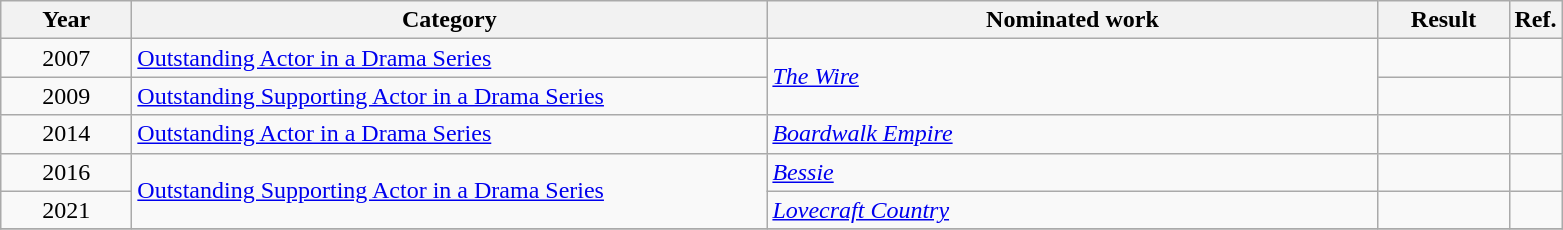<table class=wikitable>
<tr>
<th scope="col" style="width:5em;">Year</th>
<th scope="col" style="width:26em;">Category</th>
<th scope="col" style="width:25em;">Nominated work</th>
<th scope="col" style="width:5em;">Result</th>
<th>Ref.</th>
</tr>
<tr>
<td style="text-align:center;">2007</td>
<td><a href='#'>Outstanding Actor in a Drama Series</a></td>
<td rowspan=2><em><a href='#'>The Wire</a></em></td>
<td></td>
<td></td>
</tr>
<tr>
<td style="text-align:center;">2009</td>
<td><a href='#'>Outstanding Supporting Actor in a Drama Series</a></td>
<td></td>
<td></td>
</tr>
<tr>
<td style="text-align:center;">2014</td>
<td><a href='#'>Outstanding Actor in a Drama Series</a></td>
<td><em><a href='#'>Boardwalk Empire</a></em></td>
<td></td>
<td></td>
</tr>
<tr>
<td style="text-align:center;">2016</td>
<td rowspan=2><a href='#'>Outstanding Supporting Actor in a Drama Series</a></td>
<td><em><a href='#'>Bessie</a></em></td>
<td></td>
<td></td>
</tr>
<tr>
<td style="text-align:center;">2021</td>
<td><em><a href='#'>Lovecraft Country</a></em></td>
<td></td>
<td></td>
</tr>
<tr>
</tr>
</table>
